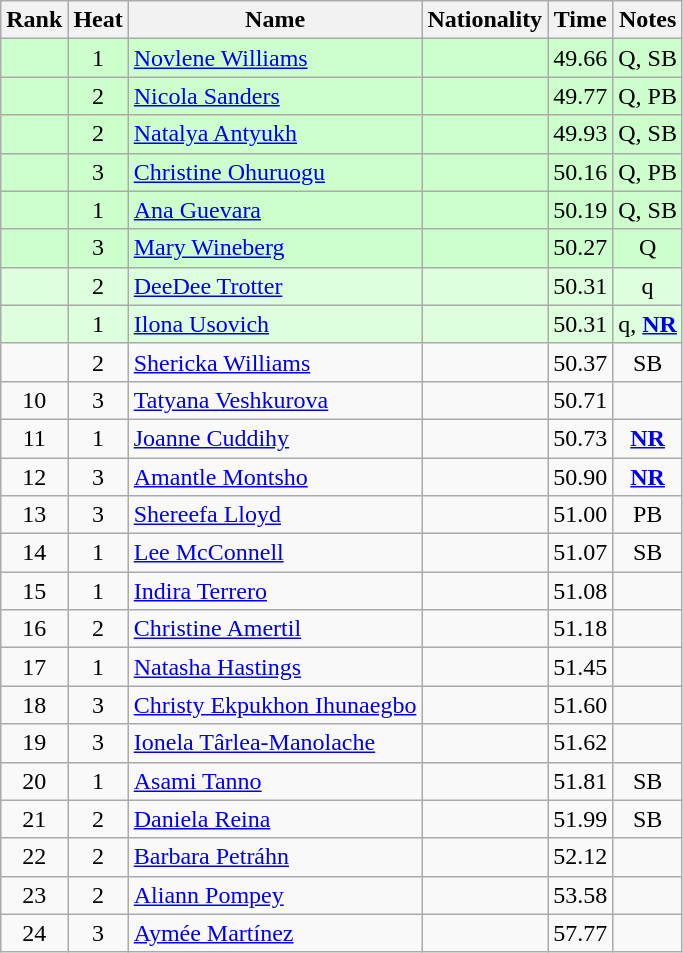<table class="wikitable sortable" style="text-align:center">
<tr>
<th>Rank</th>
<th>Heat</th>
<th>Name</th>
<th>Nationality</th>
<th>Time</th>
<th>Notes</th>
</tr>
<tr bgcolor=ccffcc>
<td></td>
<td>1</td>
<td align=left><a href='#'>Novlene Williams</a></td>
<td align=left></td>
<td>49.66</td>
<td>Q, SB</td>
</tr>
<tr bgcolor=ccffcc>
<td></td>
<td>2</td>
<td align=left><a href='#'>Nicola Sanders</a></td>
<td align=left></td>
<td>49.77</td>
<td>Q, PB</td>
</tr>
<tr bgcolor=ccffcc>
<td></td>
<td>2</td>
<td align=left><a href='#'>Natalya Antyukh</a></td>
<td align=left></td>
<td>49.93</td>
<td>Q,  SB</td>
</tr>
<tr bgcolor=ccffcc>
<td></td>
<td>3</td>
<td align=left><a href='#'>Christine Ohuruogu</a></td>
<td align=left></td>
<td>50.16</td>
<td>Q, PB</td>
</tr>
<tr bgcolor=ccffcc>
<td></td>
<td>1</td>
<td align=left><a href='#'>Ana Guevara</a></td>
<td align=left></td>
<td>50.19</td>
<td>Q, SB</td>
</tr>
<tr bgcolor=ccffcc>
<td></td>
<td>3</td>
<td align=left><a href='#'>Mary Wineberg</a></td>
<td align=left></td>
<td>50.27</td>
<td>Q</td>
</tr>
<tr bgcolor=ddffdd>
<td></td>
<td>2</td>
<td align=left><a href='#'>DeeDee Trotter</a></td>
<td align=left></td>
<td>50.31</td>
<td>q</td>
</tr>
<tr bgcolor=ddffdd>
<td></td>
<td>1</td>
<td align=left><a href='#'>Ilona Usovich</a></td>
<td align=left></td>
<td>50.31</td>
<td>q, <strong><a href='#'>NR</a></strong></td>
</tr>
<tr>
<td></td>
<td>2</td>
<td align=left><a href='#'>Shericka Williams</a></td>
<td align=left></td>
<td>50.37</td>
<td>SB</td>
</tr>
<tr>
<td>10</td>
<td>3</td>
<td align=left><a href='#'>Tatyana Veshkurova</a></td>
<td align=left></td>
<td>50.71</td>
<td></td>
</tr>
<tr>
<td>11</td>
<td>1</td>
<td align=left><a href='#'>Joanne Cuddihy</a></td>
<td align=left></td>
<td>50.73</td>
<td><strong><a href='#'>NR</a></strong></td>
</tr>
<tr>
<td>12</td>
<td>3</td>
<td align=left><a href='#'>Amantle Montsho</a></td>
<td align=left></td>
<td>50.90</td>
<td><strong><a href='#'>NR</a></strong></td>
</tr>
<tr>
<td>13</td>
<td>3</td>
<td align=left><a href='#'>Shereefa Lloyd</a></td>
<td align=left></td>
<td>51.00</td>
<td>PB</td>
</tr>
<tr>
<td>14</td>
<td>1</td>
<td align=left><a href='#'>Lee McConnell</a></td>
<td align=left></td>
<td>51.07</td>
<td>SB</td>
</tr>
<tr>
<td>15</td>
<td>1</td>
<td align=left><a href='#'>Indira Terrero</a></td>
<td align=left></td>
<td>51.08</td>
<td></td>
</tr>
<tr>
<td>16</td>
<td>2</td>
<td align=left><a href='#'>Christine Amertil</a></td>
<td align=left></td>
<td>51.18</td>
<td></td>
</tr>
<tr>
<td>17</td>
<td>1</td>
<td align=left><a href='#'>Natasha Hastings</a></td>
<td align=left></td>
<td>51.45</td>
<td></td>
</tr>
<tr>
<td>18</td>
<td>3</td>
<td align=left><a href='#'>Christy Ekpukhon Ihunaegbo</a></td>
<td align=left></td>
<td>51.60</td>
<td></td>
</tr>
<tr>
<td>19</td>
<td>3</td>
<td align=left><a href='#'>Ionela Târlea-Manolache</a></td>
<td align=left></td>
<td>51.62</td>
<td></td>
</tr>
<tr>
<td>20</td>
<td>1</td>
<td align=left><a href='#'>Asami Tanno</a></td>
<td align=left></td>
<td>51.81</td>
<td>SB</td>
</tr>
<tr>
<td>21</td>
<td>2</td>
<td align=left><a href='#'>Daniela Reina</a></td>
<td align=left></td>
<td>51.99</td>
<td>SB</td>
</tr>
<tr>
<td>22</td>
<td>2</td>
<td align=left><a href='#'>Barbara Petráhn</a></td>
<td align=left></td>
<td>52.12</td>
<td></td>
</tr>
<tr>
<td>23</td>
<td>2</td>
<td align=left><a href='#'>Aliann Pompey</a></td>
<td align=left></td>
<td>53.58</td>
<td></td>
</tr>
<tr>
<td>24</td>
<td>3</td>
<td align=left><a href='#'>Aymée Martínez</a></td>
<td align=left></td>
<td>57.77</td>
<td></td>
</tr>
</table>
